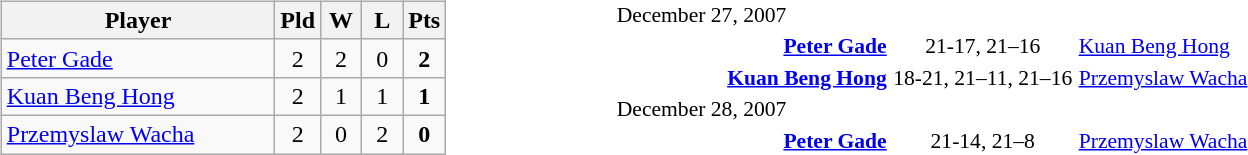<table>
<tr>
<td width=45% valign=top><br><table class=wikitable style="text-align:center">
<tr>
<th width=175>Player</th>
<th width=20>Pld</th>
<th width=20>W</th>
<th width=20>L</th>
<th width=20>Pts</th>
</tr>
<tr>
<td style="text-align:left"> <a href='#'>Peter Gade</a></td>
<td>2</td>
<td>2</td>
<td>0</td>
<td><strong>2</strong></td>
</tr>
<tr>
<td style="text-align:left"> <a href='#'>Kuan Beng Hong</a></td>
<td>2</td>
<td>1</td>
<td>1</td>
<td><strong>1</strong></td>
</tr>
<tr>
<td style="text-align:left"> <a href='#'>Przemyslaw Wacha</a></td>
<td>2</td>
<td>0</td>
<td>2</td>
<td><strong>0</strong></td>
</tr>
</table>
</td>
<td><br><table style="font-size:90%">
<tr>
<td colspan=3>December 27, 2007</td>
</tr>
<tr>
<td width=180 align=right><strong><a href='#'>Peter Gade</a> </strong></td>
<td width=120 align=center>21-17, 21–16</td>
<td width=180> <a href='#'>Kuan Beng Hong</a></td>
</tr>
<tr>
<td align=right><strong><a href='#'>Kuan Beng Hong</a></strong> </td>
<td align=center>18-21, 21–11, 21–16</td>
<td> <a href='#'>Przemyslaw Wacha</a></td>
</tr>
<tr>
<td colspan=3>December 28, 2007</td>
</tr>
<tr>
<td align=right><strong><a href='#'>Peter Gade</a> </strong></td>
<td align=center>21-14, 21–8</td>
<td> <a href='#'>Przemyslaw Wacha</a></td>
</tr>
</table>
</td>
</tr>
</table>
